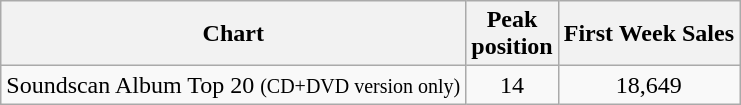<table class="wikitable">
<tr>
<th>Chart</th>
<th>Peak<br>position</th>
<th>First Week Sales</th>
</tr>
<tr>
<td>Soundscan Album Top 20 <small>(CD+DVD version only)</small></td>
<td align="center">14</td>
<td align="center">18,649</td>
</tr>
</table>
